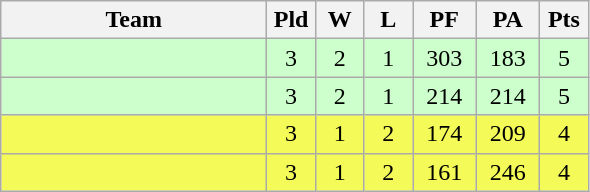<table class="wikitable" style="text-align:center;">
<tr>
<th width=170>Team</th>
<th width=25>Pld</th>
<th width=25>W</th>
<th width=25>L</th>
<th width=35>PF</th>
<th width=35>PA</th>
<th width=25>Pts</th>
</tr>
<tr bgcolor=#ccffcc>
<td align="left"></td>
<td>3</td>
<td>2</td>
<td>1</td>
<td>303</td>
<td>183</td>
<td>5</td>
</tr>
<tr bgcolor=#ccffcc>
<td align="left"></td>
<td>3</td>
<td>2</td>
<td>1</td>
<td>214</td>
<td>214</td>
<td>5</td>
</tr>
<tr bgcolor=#F4FA58>
<td align="left"></td>
<td>3</td>
<td>1</td>
<td>2</td>
<td>174</td>
<td>209</td>
<td>4</td>
</tr>
<tr bgcolor=#F4FA58>
<td align="left"></td>
<td>3</td>
<td>1</td>
<td>2</td>
<td>161</td>
<td>246</td>
<td>4</td>
</tr>
</table>
